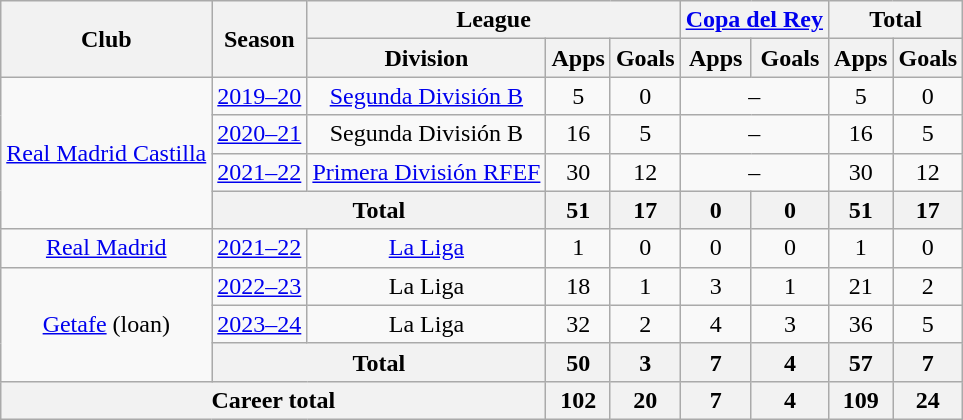<table class=wikitable style=text-align:center>
<tr>
<th rowspan="2">Club</th>
<th rowspan="2">Season</th>
<th colspan="3">League</th>
<th colspan="2"><a href='#'>Copa del Rey</a></th>
<th colspan="2">Total</th>
</tr>
<tr>
<th>Division</th>
<th>Apps</th>
<th>Goals</th>
<th>Apps</th>
<th>Goals</th>
<th>Apps</th>
<th>Goals</th>
</tr>
<tr>
<td rowspan="4"><a href='#'>Real Madrid Castilla</a></td>
<td><a href='#'>2019–20</a></td>
<td><a href='#'>Segunda División B</a></td>
<td>5</td>
<td>0</td>
<td colspan="2">–</td>
<td>5</td>
<td>0</td>
</tr>
<tr>
<td><a href='#'>2020–21</a></td>
<td>Segunda División B</td>
<td>16</td>
<td>5</td>
<td colspan="2">–</td>
<td>16</td>
<td>5</td>
</tr>
<tr>
<td><a href='#'>2021–22</a></td>
<td><a href='#'>Primera División RFEF</a></td>
<td>30</td>
<td>12</td>
<td colspan="2">–</td>
<td>30</td>
<td>12</td>
</tr>
<tr>
<th colspan="2">Total</th>
<th>51</th>
<th>17</th>
<th>0</th>
<th>0</th>
<th>51</th>
<th>17</th>
</tr>
<tr>
<td><a href='#'>Real Madrid</a></td>
<td><a href='#'>2021–22</a></td>
<td><a href='#'>La Liga</a></td>
<td>1</td>
<td>0</td>
<td>0</td>
<td>0</td>
<td>1</td>
<td>0</td>
</tr>
<tr>
<td rowspan="3"><a href='#'>Getafe</a> (loan)</td>
<td><a href='#'>2022–23</a></td>
<td>La Liga</td>
<td>18</td>
<td>1</td>
<td>3</td>
<td>1</td>
<td>21</td>
<td>2</td>
</tr>
<tr>
<td><a href='#'>2023–24</a></td>
<td>La Liga</td>
<td>32</td>
<td>2</td>
<td>4</td>
<td>3</td>
<td>36</td>
<td>5</td>
</tr>
<tr>
<th colspan="2">Total</th>
<th>50</th>
<th>3</th>
<th>7</th>
<th>4</th>
<th>57</th>
<th>7</th>
</tr>
<tr>
<th colspan="3">Career total</th>
<th>102</th>
<th>20</th>
<th>7</th>
<th>4</th>
<th>109</th>
<th>24</th>
</tr>
</table>
